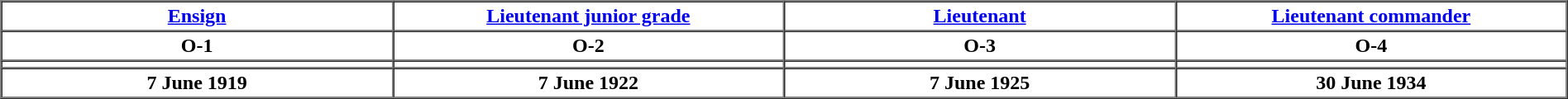<table border="1" cellpadding="2" cellspacing="0" align="center" width="100%">
<tr>
<th><a href='#'>Ensign</a></th>
<th><a href='#'>Lieutenant junior grade</a></th>
<th><a href='#'>Lieutenant</a></th>
<th><a href='#'>Lieutenant commander</a></th>
</tr>
<tr>
<th>O-1</th>
<th>O-2</th>
<th>O-3</th>
<th>O-4</th>
</tr>
<tr>
<td align="center" width="16%"></td>
<td align="center" width="16%"></td>
<td align="center" width="16%"></td>
<td align="center" width="16%"></td>
</tr>
<tr>
<th>7 June 1919</th>
<th>7 June 1922</th>
<th>7 June 1925</th>
<th>30 June 1934</th>
</tr>
</table>
